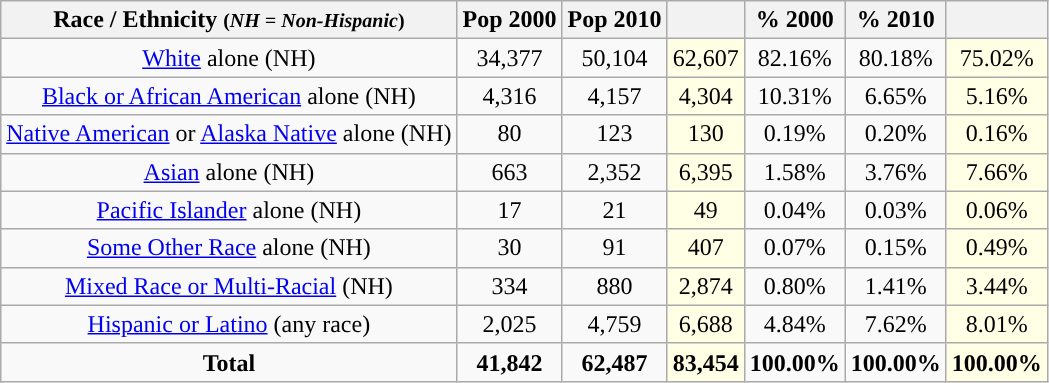<table class="wikitable" style="text-align:center;">
<tr>
<th>Race / Ethnicity <small>(<em>NH = Non-Hispanic</em>)</small></th>
<th>Pop 2000</th>
<th>Pop 2010</th>
<th></th>
<th>% 2000</th>
<th>% 2010</th>
<th></th>
</tr>
<tr>
<td><a href='#'>White</a> alone (NH)</td>
<td>34,377</td>
<td>50,104</td>
<td style='background: #ffffe6;'>62,607</td>
<td>82.16%</td>
<td>80.18%</td>
<td style='background: #ffffe6;'>75.02%</td>
</tr>
<tr>
<td><a href='#'>Black or African American</a> alone (NH)</td>
<td>4,316</td>
<td>4,157</td>
<td style='background: #ffffe6;'>4,304</td>
<td>10.31%</td>
<td>6.65%</td>
<td style='background: #ffffe6;'>5.16%</td>
</tr>
<tr>
<td><a href='#'>Native American</a> or <a href='#'>Alaska Native</a> alone (NH)</td>
<td>80</td>
<td>123</td>
<td style='background: #ffffe6;'>130</td>
<td>0.19%</td>
<td>0.20%</td>
<td style='background: #ffffe6;'>0.16%</td>
</tr>
<tr>
<td><a href='#'>Asian</a> alone (NH)</td>
<td>663</td>
<td>2,352</td>
<td style='background: #ffffe6;'>6,395</td>
<td>1.58%</td>
<td>3.76%</td>
<td style='background: #ffffe6;'>7.66%</td>
</tr>
<tr>
<td><a href='#'>Pacific Islander</a> alone (NH)</td>
<td>17</td>
<td>21</td>
<td style='background: #ffffe6;'>49</td>
<td>0.04%</td>
<td>0.03%</td>
<td style='background: #ffffe6;'>0.06%</td>
</tr>
<tr>
<td><a href='#'>Some Other Race</a> alone (NH)</td>
<td>30</td>
<td>91</td>
<td style='background: #ffffe6;'>407</td>
<td>0.07%</td>
<td>0.15%</td>
<td style='background: #ffffe6;'>0.49%</td>
</tr>
<tr>
<td><a href='#'>Mixed Race or Multi-Racial</a> (NH)</td>
<td>334</td>
<td>880</td>
<td style='background: #ffffe6;'>2,874</td>
<td>0.80%</td>
<td>1.41%</td>
<td style='background: #ffffe6;'>3.44%</td>
</tr>
<tr>
<td><a href='#'>Hispanic or Latino</a> (any race)</td>
<td>2,025</td>
<td>4,759</td>
<td style='background: #ffffe6;'>6,688</td>
<td>4.84%</td>
<td>7.62%</td>
<td style='background: #ffffe6;'>8.01%</td>
</tr>
<tr>
<td><strong>Total</strong></td>
<td><strong>41,842</strong></td>
<td><strong>62,487</strong></td>
<td style='background: #ffffe6;'><strong>83,454</strong></td>
<td><strong>100.00%</strong></td>
<td><strong>100.00%</strong></td>
<td style='background: #ffffe6;'><strong>100.00%</strong></td>
</tr>
</table>
